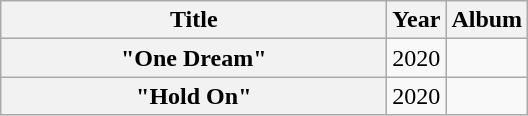<table class="wikitable plainrowheaders" style="text-align:center;">
<tr>
<th rowspan="1" scope="col" style="width:250px;">Title</th>
<th rowspan="1" scope="col">Year</th>
<th rowspan="1" scope="col">Album</th>
</tr>
<tr>
<th scope="row">"One Dream"</th>
<td align="center">2020</td>
<td></td>
</tr>
<tr>
<th scope="row">"Hold On"</th>
<td align="center">2020</td>
<td></td>
</tr>
</table>
